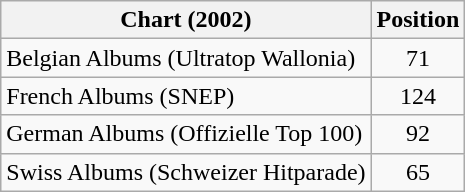<table class="wikitable plainrowheaders sortable">
<tr>
<th scope="col">Chart (2002)</th>
<th scope="col">Position</th>
</tr>
<tr>
<td>Belgian Albums (Ultratop Wallonia)</td>
<td align="center">71</td>
</tr>
<tr>
<td>French Albums (SNEP)</td>
<td align="center">124</td>
</tr>
<tr>
<td>German Albums (Offizielle Top 100)</td>
<td align="center">92</td>
</tr>
<tr>
<td>Swiss Albums (Schweizer Hitparade)</td>
<td align="center">65</td>
</tr>
</table>
